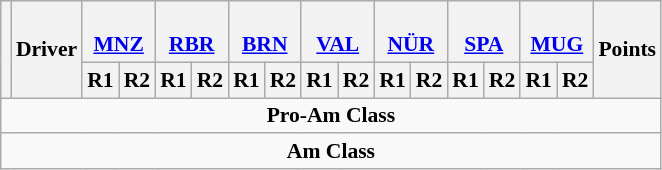<table class="wikitable" style="font-size:90%; text-align:center">
<tr style="background:#f9f9f9" valign="top">
<th rowspan=2 valign="middle"></th>
<th rowspan=2 valign="middle">Driver</th>
<th colspan=2><br><a href='#'>MNZ</a></th>
<th colspan=2><br><a href='#'>RBR</a></th>
<th colspan=2><br><a href='#'>BRN</a></th>
<th colspan=2><br><a href='#'>VAL</a></th>
<th colspan=2><br><a href='#'>NÜR</a></th>
<th colspan=2><br><a href='#'>SPA</a></th>
<th colspan=2><br><a href='#'>MUG</a></th>
<th rowspan=2 valign="middle">Points</th>
</tr>
<tr>
<th>R1</th>
<th>R2</th>
<th>R1</th>
<th>R2</th>
<th>R1</th>
<th>R2</th>
<th>R1</th>
<th>R2</th>
<th>R1</th>
<th>R2</th>
<th>R1</th>
<th>R2</th>
<th>R1</th>
<th>R2</th>
</tr>
<tr>
<td colspan=17 align=center><strong>Pro-Am Class</strong> </td>
</tr>
<tr>
<td colspan=17 align=center><strong>Am Class</strong> </td>
</tr>
</table>
